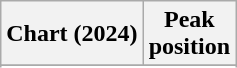<table class="wikitable sortable plainrowheaders" style="text-align:center">
<tr>
<th scope="col">Chart (2024)</th>
<th scope="col">Peak<br>position</th>
</tr>
<tr>
</tr>
<tr>
</tr>
</table>
